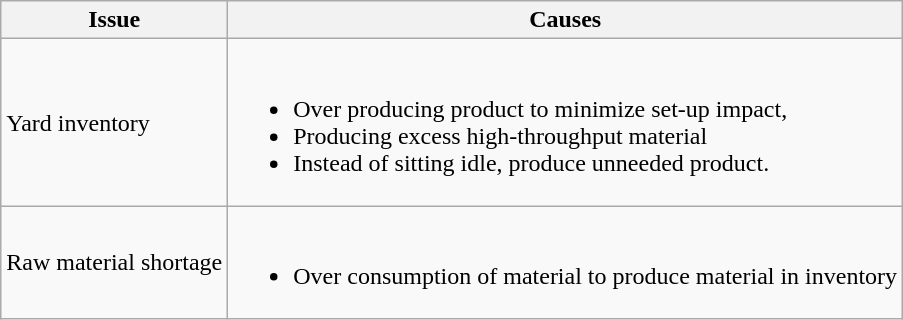<table class="wikitable">
<tr>
<th>Issue</th>
<th>Causes</th>
</tr>
<tr>
<td>Yard inventory</td>
<td><br><ul><li>Over producing product to minimize set-up impact,</li><li>Producing excess high-throughput material</li><li>Instead of sitting idle, produce unneeded product.</li></ul></td>
</tr>
<tr>
<td>Raw material shortage</td>
<td><br><ul><li>Over consumption of material to produce material in inventory</li></ul></td>
</tr>
</table>
